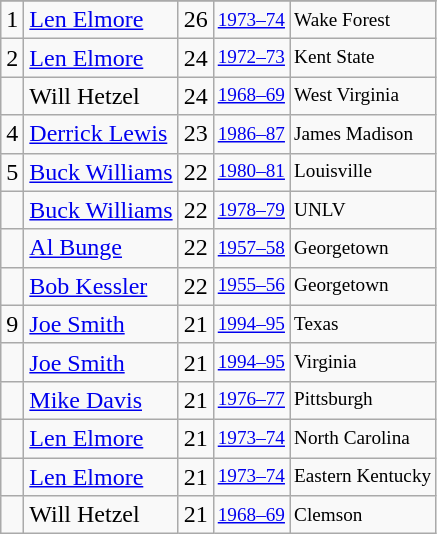<table class="wikitable">
<tr>
</tr>
<tr>
<td>1</td>
<td><a href='#'>Len Elmore</a></td>
<td>26</td>
<td style="font-size:80%;"><a href='#'>1973–74</a></td>
<td style="font-size:80%;">Wake Forest</td>
</tr>
<tr>
<td>2</td>
<td><a href='#'>Len Elmore</a></td>
<td>24</td>
<td style="font-size:80%;"><a href='#'>1972–73</a></td>
<td style="font-size:80%;">Kent State</td>
</tr>
<tr>
<td></td>
<td>Will Hetzel</td>
<td>24</td>
<td style="font-size:80%;"><a href='#'>1968–69</a></td>
<td style="font-size:80%;">West Virginia</td>
</tr>
<tr>
<td>4</td>
<td><a href='#'>Derrick Lewis</a></td>
<td>23</td>
<td style="font-size:80%;"><a href='#'>1986–87</a></td>
<td style="font-size:80%;">James Madison</td>
</tr>
<tr>
<td>5</td>
<td><a href='#'>Buck Williams</a></td>
<td>22</td>
<td style="font-size:80%;"><a href='#'>1980–81</a></td>
<td style="font-size:80%;">Louisville</td>
</tr>
<tr>
<td></td>
<td><a href='#'>Buck Williams</a></td>
<td>22</td>
<td style="font-size:80%;"><a href='#'>1978–79</a></td>
<td style="font-size:80%;">UNLV</td>
</tr>
<tr>
<td></td>
<td><a href='#'>Al Bunge</a></td>
<td>22</td>
<td style="font-size:80%;"><a href='#'>1957–58</a></td>
<td style="font-size:80%;">Georgetown</td>
</tr>
<tr>
<td></td>
<td><a href='#'>Bob Kessler</a></td>
<td>22</td>
<td style="font-size:80%;"><a href='#'>1955–56</a></td>
<td style="font-size:80%;">Georgetown</td>
</tr>
<tr>
<td>9</td>
<td><a href='#'>Joe Smith</a></td>
<td>21</td>
<td style="font-size:80%;"><a href='#'>1994–95</a></td>
<td style="font-size:80%;">Texas</td>
</tr>
<tr>
<td></td>
<td><a href='#'>Joe Smith</a></td>
<td>21</td>
<td style="font-size:80%;"><a href='#'>1994–95</a></td>
<td style="font-size:80%;">Virginia</td>
</tr>
<tr>
<td></td>
<td><a href='#'>Mike Davis</a></td>
<td>21</td>
<td style="font-size:80%;"><a href='#'>1976–77</a></td>
<td style="font-size:80%;">Pittsburgh</td>
</tr>
<tr>
<td></td>
<td><a href='#'>Len Elmore</a></td>
<td>21</td>
<td style="font-size:80%;"><a href='#'>1973–74</a></td>
<td style="font-size:80%;">North Carolina</td>
</tr>
<tr>
<td></td>
<td><a href='#'>Len Elmore</a></td>
<td>21</td>
<td style="font-size:80%;"><a href='#'>1973–74</a></td>
<td style="font-size:80%;">Eastern Kentucky</td>
</tr>
<tr>
<td></td>
<td>Will Hetzel</td>
<td>21</td>
<td style="font-size:80%;"><a href='#'>1968–69</a></td>
<td style="font-size:80%;">Clemson</td>
</tr>
</table>
